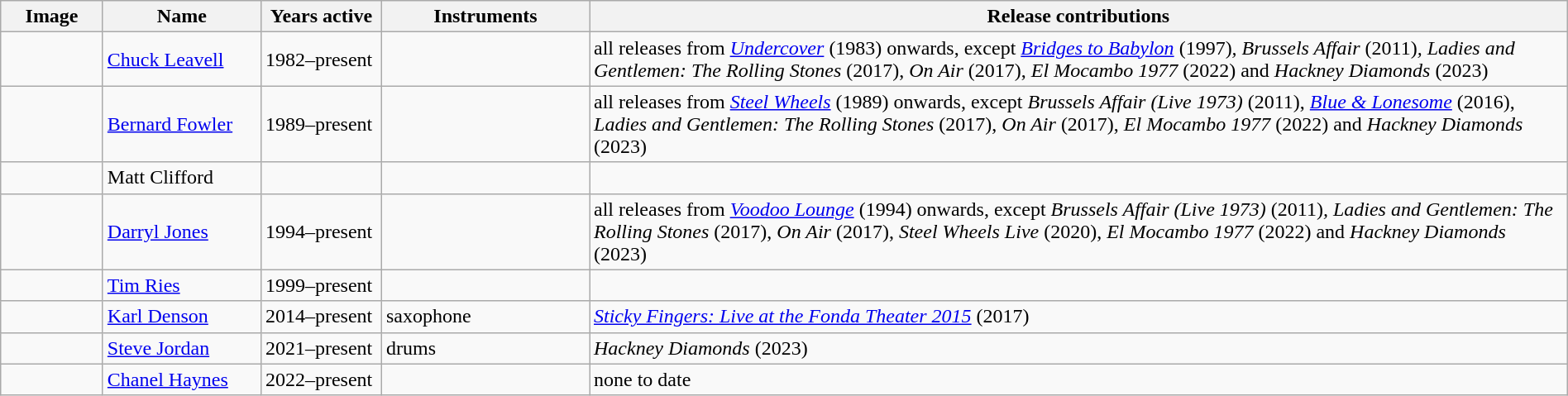<table class="wikitable" width="100%" border="1">
<tr>
<th width="75">Image</th>
<th width="120">Name</th>
<th width="90">Years active</th>
<th width="160">Instruments</th>
<th>Release contributions</th>
</tr>
<tr>
<td></td>
<td><a href='#'>Chuck Leavell</a></td>
<td>1982–present</td>
<td></td>
<td>all releases from <em><a href='#'>Undercover</a></em> (1983) onwards, except <em><a href='#'>Bridges to Babylon</a></em> (1997)<em>, Brussels Affair</em> (2011)<em>, Ladies and Gentlemen: The Rolling Stones</em> (2017), <em>On Air</em> (2017), <em>El Mocambo 1977</em> (2022) and <em>Hackney Diamonds</em> (2023)</td>
</tr>
<tr>
<td></td>
<td><a href='#'>Bernard Fowler</a></td>
<td>1989–present</td>
<td></td>
<td>all releases from <em><a href='#'>Steel Wheels</a></em> (1989) onwards, except <em>Brussels Affair (Live 1973)</em> (2011), <em><a href='#'>Blue & Lonesome</a></em> (2016), <em>Ladies and Gentlemen: The Rolling Stones</em> (2017), <em>On Air</em> (2017), <em>El Mocambo 1977</em> (2022) and <em>Hackney Diamonds</em> (2023)</td>
</tr>
<tr>
<td></td>
<td>Matt Clifford</td>
<td></td>
<td></td>
<td></td>
</tr>
<tr>
<td></td>
<td><a href='#'>Darryl Jones</a></td>
<td>1994–present</td>
<td></td>
<td>all releases from <em><a href='#'>Voodoo Lounge</a></em> (1994) onwards, except <em>Brussels Affair (Live 1973)</em> (2011)<em>, Ladies and Gentlemen: The Rolling Stones</em> (2017), <em>On Air</em> (2017), <em>Steel Wheels Live</em> (2020), <em>El Mocambo 1977</em> (2022) and <em>Hackney Diamonds</em> (2023)</td>
</tr>
<tr>
<td></td>
<td><a href='#'>Tim Ries</a></td>
<td>1999–present</td>
<td></td>
<td></td>
</tr>
<tr>
<td></td>
<td><a href='#'>Karl Denson</a></td>
<td>2014–present</td>
<td>saxophone</td>
<td><em><a href='#'>Sticky Fingers: Live at the Fonda Theater 2015</a></em> (2017)</td>
</tr>
<tr>
<td></td>
<td><a href='#'>Steve Jordan</a></td>
<td>2021–present</td>
<td>drums</td>
<td><em>Hackney Diamonds</em> (2023)</td>
</tr>
<tr>
<td></td>
<td><a href='#'>Chanel Haynes</a></td>
<td>2022–present</td>
<td></td>
<td>none to date</td>
</tr>
</table>
